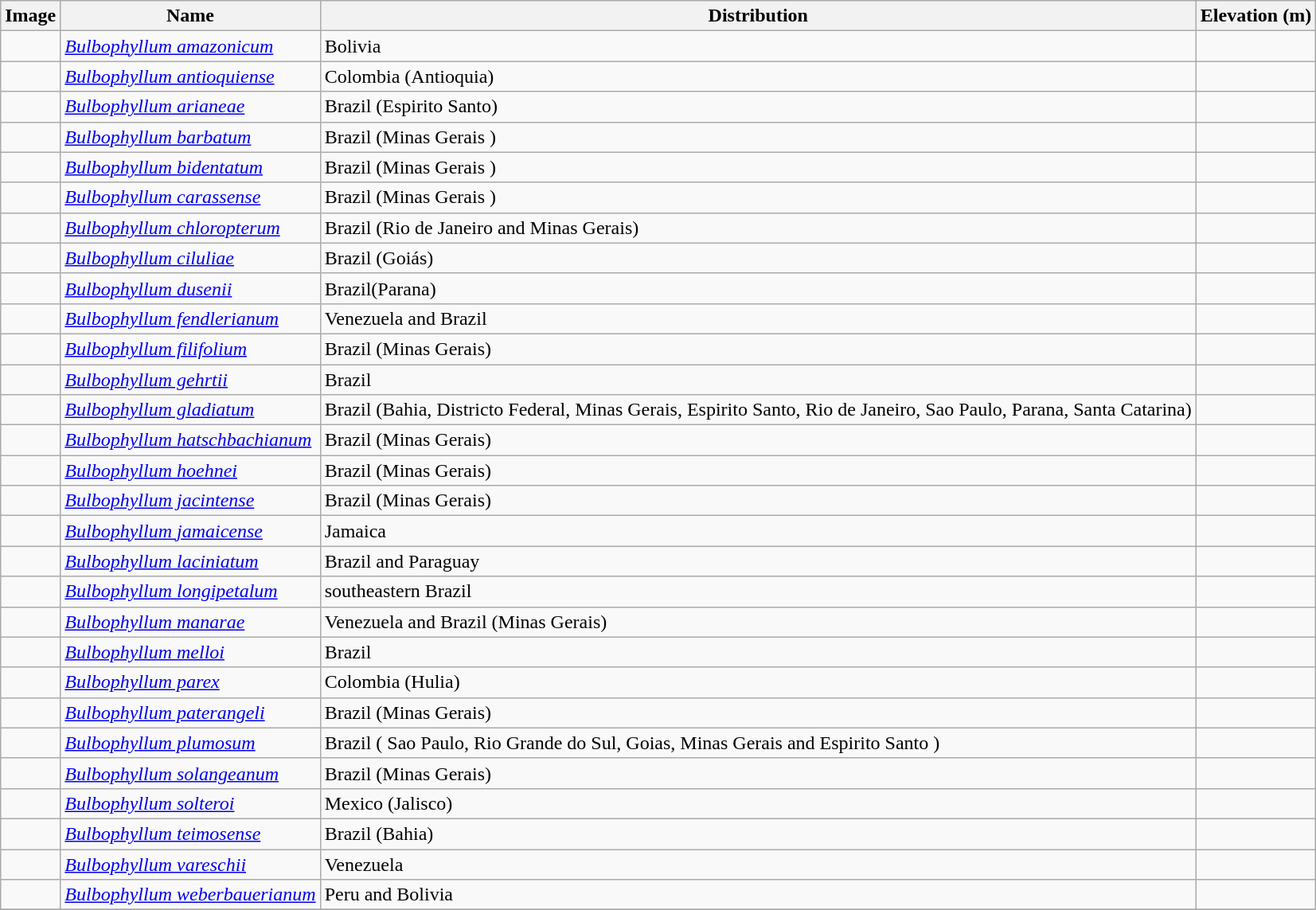<table class="wikitable ">
<tr>
<th>Image</th>
<th>Name</th>
<th>Distribution</th>
<th>Elevation (m)</th>
</tr>
<tr>
<td></td>
<td><em><a href='#'>Bulbophyllum amazonicum</a></em> </td>
<td>Bolivia</td>
<td></td>
</tr>
<tr>
<td></td>
<td><em><a href='#'>Bulbophyllum antioquiense</a></em> </td>
<td>Colombia (Antioquia)</td>
<td></td>
</tr>
<tr>
<td></td>
<td><em><a href='#'>Bulbophyllum arianeae</a></em> </td>
<td>Brazil (Espirito Santo)</td>
<td></td>
</tr>
<tr>
<td></td>
<td><em><a href='#'>Bulbophyllum barbatum </a></em> </td>
<td>Brazil (Minas Gerais )</td>
<td></td>
</tr>
<tr>
<td></td>
<td><em><a href='#'>Bulbophyllum bidentatum </a></em> </td>
<td>Brazil (Minas Gerais )</td>
<td></td>
</tr>
<tr>
<td></td>
<td><em><a href='#'>Bulbophyllum carassense</a></em> </td>
<td>Brazil (Minas Gerais )</td>
<td></td>
</tr>
<tr>
<td></td>
<td><em><a href='#'>Bulbophyllum chloropterum</a></em> </td>
<td>Brazil (Rio de Janeiro and Minas Gerais)</td>
<td></td>
</tr>
<tr>
<td></td>
<td><em><a href='#'>Bulbophyllum ciluliae</a></em> </td>
<td>Brazil (Goiás)</td>
<td></td>
</tr>
<tr>
<td></td>
<td><em><a href='#'>Bulbophyllum dusenii</a></em> </td>
<td>Brazil(Parana)</td>
<td></td>
</tr>
<tr>
<td></td>
<td><em><a href='#'>Bulbophyllum fendlerianum</a></em> </td>
<td>Venezuela and Brazil</td>
<td></td>
</tr>
<tr>
<td></td>
<td><em><a href='#'>Bulbophyllum filifolium</a></em> </td>
<td>Brazil (Minas Gerais)</td>
<td></td>
</tr>
<tr>
<td></td>
<td><em><a href='#'>Bulbophyllum gehrtii</a></em> </td>
<td>Brazil</td>
<td></td>
</tr>
<tr>
<td></td>
<td><em><a href='#'>Bulbophyllum gladiatum</a></em> </td>
<td>Brazil (Bahia, Districto Federal, Minas Gerais, Espirito Santo, Rio de Janeiro, Sao Paulo, Parana, Santa Catarina)</td>
<td></td>
</tr>
<tr>
<td></td>
<td><em><a href='#'>Bulbophyllum hatschbachianum</a></em> </td>
<td>Brazil (Minas Gerais)</td>
<td></td>
</tr>
<tr>
<td></td>
<td><em><a href='#'>Bulbophyllum hoehnei</a></em> </td>
<td>Brazil (Minas Gerais)</td>
<td></td>
</tr>
<tr>
<td></td>
<td><em><a href='#'>Bulbophyllum jacintense</a></em> </td>
<td>Brazil (Minas Gerais)</td>
<td></td>
</tr>
<tr>
<td></td>
<td><em><a href='#'>Bulbophyllum jamaicense</a></em> </td>
<td>Jamaica</td>
<td></td>
</tr>
<tr>
<td></td>
<td><em><a href='#'>Bulbophyllum laciniatum</a></em> </td>
<td>Brazil and Paraguay</td>
<td></td>
</tr>
<tr>
<td></td>
<td><em><a href='#'>Bulbophyllum longipetalum</a></em> </td>
<td>southeastern Brazil</td>
<td></td>
</tr>
<tr>
<td></td>
<td><em><a href='#'>Bulbophyllum manarae</a></em> </td>
<td>Venezuela and Brazil (Minas Gerais)</td>
<td></td>
</tr>
<tr>
<td></td>
<td><em><a href='#'>Bulbophyllum melloi</a></em> </td>
<td>Brazil</td>
<td></td>
</tr>
<tr>
<td></td>
<td><em><a href='#'>Bulbophyllum parex</a></em> </td>
<td>Colombia (Hulia)</td>
<td></td>
</tr>
<tr>
<td></td>
<td><em><a href='#'>Bulbophyllum paterangeli</a></em> </td>
<td>Brazil (Minas Gerais)</td>
<td></td>
</tr>
<tr>
<td></td>
<td><em><a href='#'>Bulbophyllum plumosum</a></em> </td>
<td>Brazil ( Sao Paulo, Rio Grande do Sul, Goias, Minas Gerais and Espirito Santo )</td>
<td></td>
</tr>
<tr>
<td></td>
<td><em><a href='#'>Bulbophyllum solangeanum</a></em> </td>
<td>Brazil (Minas Gerais)</td>
<td></td>
</tr>
<tr>
<td></td>
<td><em><a href='#'>Bulbophyllum solteroi</a></em> </td>
<td>Mexico (Jalisco)</td>
<td></td>
</tr>
<tr>
<td></td>
<td><em><a href='#'>Bulbophyllum teimosense</a></em> </td>
<td>Brazil (Bahia)</td>
<td></td>
</tr>
<tr>
<td></td>
<td><em><a href='#'>Bulbophyllum vareschii</a></em> </td>
<td>Venezuela</td>
<td></td>
</tr>
<tr>
<td></td>
<td><em><a href='#'>Bulbophyllum weberbauerianum</a></em> </td>
<td>Peru and Bolivia</td>
<td></td>
</tr>
<tr>
</tr>
</table>
